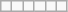<table class="wikitable">
<tr>
<td></td>
<td></td>
<td></td>
<td></td>
<td></td>
<td></td>
</tr>
</table>
